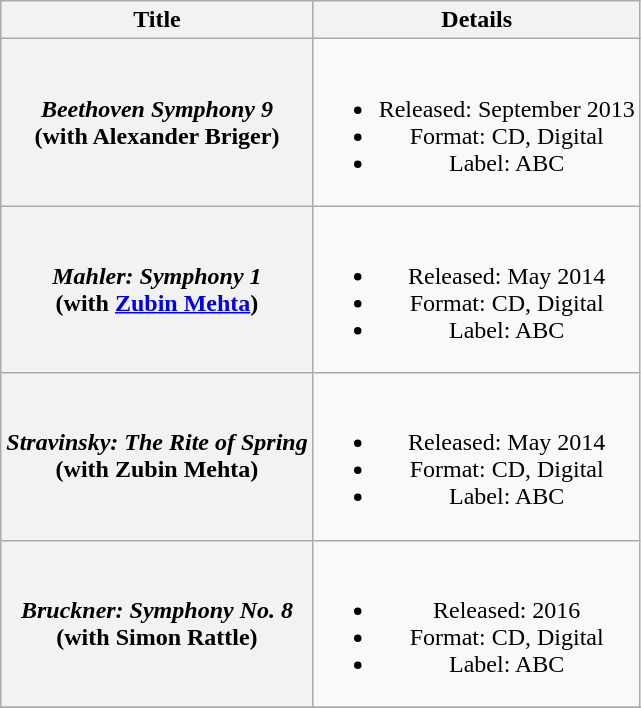<table class="wikitable plainrowheaders" style="text-align:center;" border="1">
<tr>
<th>Title</th>
<th>Details</th>
</tr>
<tr>
<th scope="row"><em>Beethoven Symphony 9</em> <br> (with Alexander Briger)</th>
<td><br><ul><li>Released: September 2013</li><li>Format: CD, Digital</li><li>Label: ABC</li></ul></td>
</tr>
<tr>
<th scope="row"><em>Mahler: Symphony 1</em> <br> (with <a href='#'>Zubin Mehta</a>)</th>
<td><br><ul><li>Released: May 2014</li><li>Format: CD, Digital</li><li>Label: ABC</li></ul></td>
</tr>
<tr>
<th scope="row"><em>Stravinsky: The Rite of Spring</em> <br> (with Zubin Mehta)</th>
<td><br><ul><li>Released: May 2014</li><li>Format: CD, Digital</li><li>Label: ABC</li></ul></td>
</tr>
<tr>
<th scope="row"><em>Bruckner: Symphony No. 8</em> <br> (with Simon Rattle)</th>
<td><br><ul><li>Released: 2016</li><li>Format: CD, Digital</li><li>Label: ABC</li></ul></td>
</tr>
<tr>
</tr>
</table>
